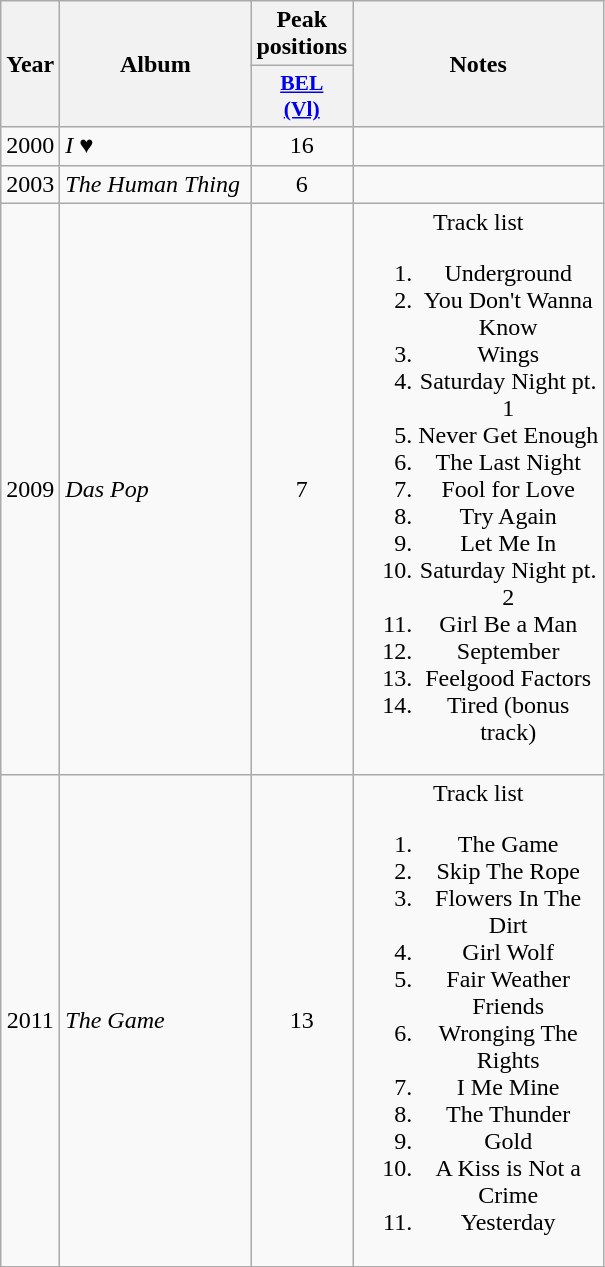<table class="wikitable">
<tr>
<th align="center" rowspan="2" width="10">Year</th>
<th align="center" rowspan="2" width="120">Album</th>
<th align="center" colspan="1" width="20">Peak positions</th>
<th align="center" rowspan="2" width="160">Notes</th>
</tr>
<tr>
<th scope="col" style="width:3em;font-size:90%;"><a href='#'>BEL <br>(Vl)</a><br></th>
</tr>
<tr>
<td style="text-align:center;">2000</td>
<td><em>I ♥</em></td>
<td style="text-align:center;">16</td>
<td style="text-align:center;"></td>
</tr>
<tr>
<td style="text-align:center;">2003</td>
<td><em>The Human Thing</em></td>
<td style="text-align:center;">6</td>
<td style="text-align:center;"></td>
</tr>
<tr>
<td style="text-align:center;">2009</td>
<td><em>Das Pop</em></td>
<td style="text-align:center;">7</td>
<td style="text-align:center;">Track list<br><ol><li>Underground</li><li>You Don't Wanna Know</li><li>Wings</li><li>Saturday Night pt. 1</li><li>Never Get Enough</li><li>The Last Night</li><li>Fool for Love</li><li>Try Again</li><li>Let Me In</li><li>Saturday Night pt. 2</li><li>Girl Be a Man</li><li>September</li><li>Feelgood Factors</li><li>Tired (bonus track)</li></ol></td>
</tr>
<tr>
<td style="text-align:center;">2011</td>
<td><em>The Game</em></td>
<td style="text-align:center;">13</td>
<td style="text-align:center;">Track list<br><ol><li>The Game</li><li>Skip The Rope</li><li>Flowers In The Dirt</li><li>Girl Wolf</li><li>Fair Weather Friends</li><li>Wronging The Rights</li><li>I Me Mine</li><li>The Thunder</li><li>Gold</li><li>A Kiss is Not a Crime</li><li>Yesterday</li></ol></td>
</tr>
<tr>
</tr>
</table>
